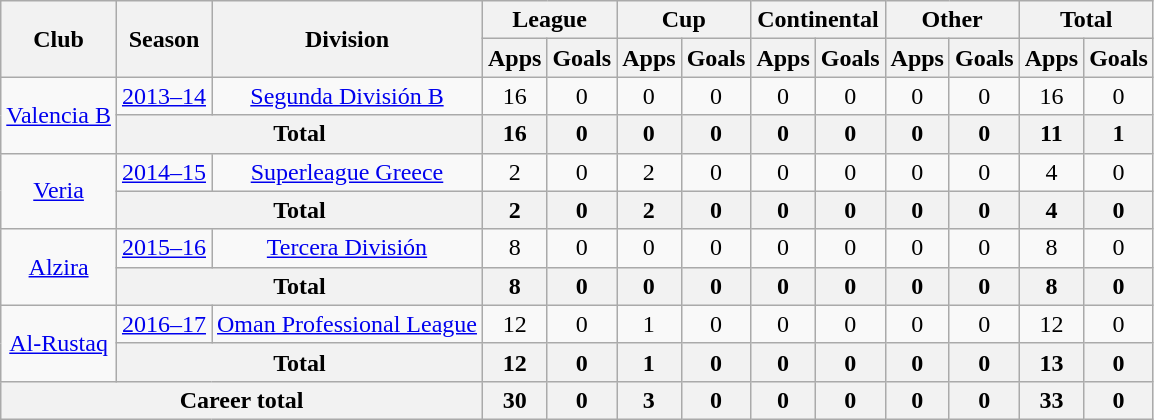<table class="wikitable" style="text-align: center;">
<tr>
<th rowspan="2">Club</th>
<th rowspan="2">Season</th>
<th rowspan="2">Division</th>
<th colspan="2">League</th>
<th colspan="2">Cup</th>
<th colspan="2">Continental</th>
<th colspan="2">Other</th>
<th colspan="2">Total</th>
</tr>
<tr>
<th>Apps</th>
<th>Goals</th>
<th>Apps</th>
<th>Goals</th>
<th>Apps</th>
<th>Goals</th>
<th>Apps</th>
<th>Goals</th>
<th>Apps</th>
<th>Goals</th>
</tr>
<tr>
<td rowspan="2"><a href='#'>Valencia B</a></td>
<td><a href='#'>2013–14</a></td>
<td rowspan="1"><a href='#'>Segunda División B</a></td>
<td>16</td>
<td>0</td>
<td>0</td>
<td>0</td>
<td>0</td>
<td>0</td>
<td>0</td>
<td>0</td>
<td>16</td>
<td>0</td>
</tr>
<tr>
<th colspan="2">Total</th>
<th>16</th>
<th>0</th>
<th>0</th>
<th>0</th>
<th>0</th>
<th>0</th>
<th>0</th>
<th>0</th>
<th>11</th>
<th>1</th>
</tr>
<tr>
<td rowspan="2"><a href='#'>Veria</a></td>
<td><a href='#'>2014–15</a></td>
<td rowspan="1"><a href='#'>Superleague Greece</a></td>
<td>2</td>
<td>0</td>
<td>2</td>
<td>0</td>
<td>0</td>
<td>0</td>
<td>0</td>
<td>0</td>
<td>4</td>
<td>0</td>
</tr>
<tr>
<th colspan="2">Total</th>
<th>2</th>
<th>0</th>
<th>2</th>
<th>0</th>
<th>0</th>
<th>0</th>
<th>0</th>
<th>0</th>
<th>4</th>
<th>0</th>
</tr>
<tr>
<td rowspan="2"><a href='#'>Alzira</a></td>
<td><a href='#'>2015–16</a></td>
<td rowspan="1"><a href='#'>Tercera División</a></td>
<td>8</td>
<td>0</td>
<td>0</td>
<td>0</td>
<td>0</td>
<td>0</td>
<td>0</td>
<td>0</td>
<td>8</td>
<td>0</td>
</tr>
<tr>
<th colspan="2">Total</th>
<th>8</th>
<th>0</th>
<th>0</th>
<th>0</th>
<th>0</th>
<th>0</th>
<th>0</th>
<th>0</th>
<th>8</th>
<th>0</th>
</tr>
<tr>
<td rowspan="2"><a href='#'>Al-Rustaq</a></td>
<td><a href='#'>2016–17</a></td>
<td rowspan="1"><a href='#'>Oman Professional League</a></td>
<td>12</td>
<td>0</td>
<td>1</td>
<td>0</td>
<td>0</td>
<td>0</td>
<td>0</td>
<td>0</td>
<td>12</td>
<td>0</td>
</tr>
<tr>
<th colspan="2">Total</th>
<th>12</th>
<th>0</th>
<th>1</th>
<th>0</th>
<th>0</th>
<th>0</th>
<th>0</th>
<th>0</th>
<th>13</th>
<th>0</th>
</tr>
<tr>
<th colspan="3">Career total</th>
<th>30</th>
<th>0</th>
<th>3</th>
<th>0</th>
<th>0</th>
<th>0</th>
<th>0</th>
<th>0</th>
<th>33</th>
<th>0</th>
</tr>
</table>
